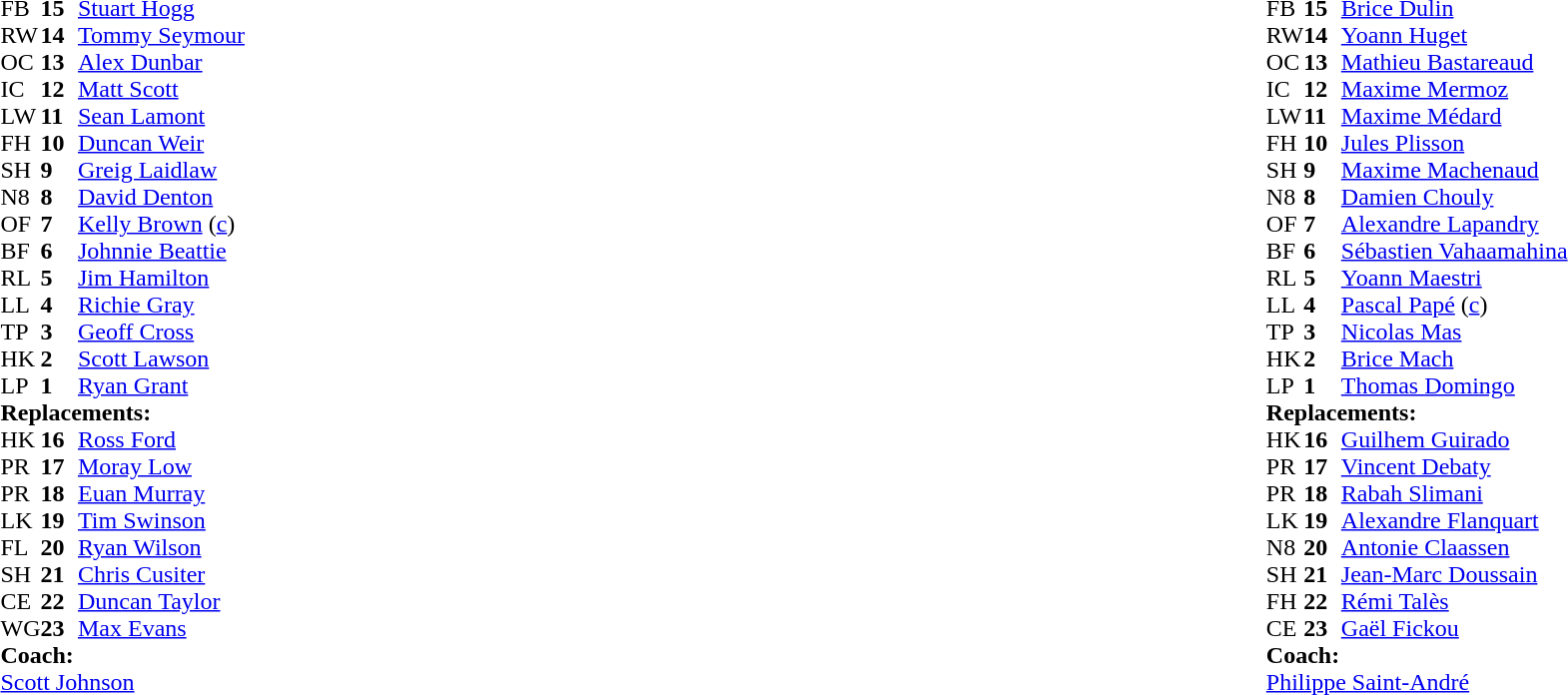<table style="width:100%">
<tr>
<td style="vertical-align:top; width:50%"><br><table cellspacing="0" cellpadding="0">
<tr>
<th width="25"></th>
<th width="25"></th>
</tr>
<tr>
<td>FB</td>
<td><strong>15</strong></td>
<td><a href='#'>Stuart Hogg</a></td>
</tr>
<tr>
<td>RW</td>
<td><strong>14</strong></td>
<td><a href='#'>Tommy Seymour</a></td>
</tr>
<tr>
<td>OC</td>
<td><strong>13</strong></td>
<td><a href='#'>Alex Dunbar</a></td>
</tr>
<tr>
<td>IC</td>
<td><strong>12</strong></td>
<td><a href='#'>Matt Scott</a></td>
</tr>
<tr>
<td>LW</td>
<td><strong>11</strong></td>
<td><a href='#'>Sean Lamont</a></td>
<td></td>
<td></td>
</tr>
<tr>
<td>FH</td>
<td><strong>10</strong></td>
<td><a href='#'>Duncan Weir</a></td>
</tr>
<tr>
<td>SH</td>
<td><strong>9</strong></td>
<td><a href='#'>Greig Laidlaw</a></td>
</tr>
<tr>
<td>N8</td>
<td><strong>8</strong></td>
<td><a href='#'>David Denton</a></td>
</tr>
<tr>
<td>OF</td>
<td><strong>7</strong></td>
<td><a href='#'>Kelly Brown</a> (<a href='#'>c</a>)</td>
</tr>
<tr>
<td>BF</td>
<td><strong>6</strong></td>
<td><a href='#'>Johnnie Beattie</a></td>
<td></td>
<td></td>
</tr>
<tr>
<td>RL</td>
<td><strong>5</strong></td>
<td><a href='#'>Jim Hamilton</a></td>
<td></td>
<td></td>
</tr>
<tr>
<td>LL</td>
<td><strong>4</strong></td>
<td><a href='#'>Richie Gray</a></td>
</tr>
<tr>
<td>TP</td>
<td><strong>3</strong></td>
<td><a href='#'>Geoff Cross</a></td>
</tr>
<tr>
<td>HK</td>
<td><strong>2</strong></td>
<td><a href='#'>Scott Lawson</a></td>
<td></td>
<td></td>
</tr>
<tr>
<td>LP</td>
<td><strong>1</strong></td>
<td><a href='#'>Ryan Grant</a></td>
</tr>
<tr>
<td colspan=3><strong>Replacements:</strong></td>
</tr>
<tr>
<td>HK</td>
<td><strong>16</strong></td>
<td><a href='#'>Ross Ford</a></td>
<td></td>
<td></td>
</tr>
<tr>
<td>PR</td>
<td><strong>17</strong></td>
<td><a href='#'>Moray Low</a></td>
</tr>
<tr>
<td>PR</td>
<td><strong>18</strong></td>
<td><a href='#'>Euan Murray</a></td>
</tr>
<tr>
<td>LK</td>
<td><strong>19</strong></td>
<td><a href='#'>Tim Swinson</a></td>
<td></td>
<td></td>
</tr>
<tr>
<td>FL</td>
<td><strong>20</strong></td>
<td><a href='#'>Ryan Wilson</a></td>
<td></td>
<td></td>
</tr>
<tr>
<td>SH</td>
<td><strong>21</strong></td>
<td><a href='#'>Chris Cusiter</a></td>
</tr>
<tr>
<td>CE</td>
<td><strong>22</strong></td>
<td><a href='#'>Duncan Taylor</a></td>
</tr>
<tr>
<td>WG</td>
<td><strong>23</strong></td>
<td><a href='#'>Max Evans</a></td>
<td></td>
<td></td>
</tr>
<tr>
<td colspan=3><strong>Coach:</strong></td>
</tr>
<tr>
<td colspan="4"><a href='#'>Scott Johnson</a></td>
</tr>
</table>
</td>
<td style="vertical-align:top"></td>
<td style="vertical-align:top; width:50%"><br><table cellspacing="0" cellpadding="0" style="margin:auto">
<tr>
<th width="25"></th>
<th width="25"></th>
</tr>
<tr>
<td>FB</td>
<td><strong>15</strong></td>
<td><a href='#'>Brice Dulin</a></td>
</tr>
<tr>
<td>RW</td>
<td><strong>14</strong></td>
<td><a href='#'>Yoann Huget</a></td>
</tr>
<tr>
<td>OC</td>
<td><strong>13</strong></td>
<td><a href='#'>Mathieu Bastareaud</a></td>
<td></td>
<td></td>
</tr>
<tr>
<td>IC</td>
<td><strong>12</strong></td>
<td><a href='#'>Maxime Mermoz</a></td>
</tr>
<tr>
<td>LW</td>
<td><strong>11</strong></td>
<td><a href='#'>Maxime Médard</a></td>
</tr>
<tr>
<td>FH</td>
<td><strong>10</strong></td>
<td><a href='#'>Jules Plisson</a></td>
<td></td>
<td></td>
</tr>
<tr>
<td>SH</td>
<td><strong>9</strong></td>
<td><a href='#'>Maxime Machenaud</a></td>
<td></td>
<td></td>
</tr>
<tr>
<td>N8</td>
<td><strong>8</strong></td>
<td><a href='#'>Damien Chouly</a></td>
</tr>
<tr>
<td>OF</td>
<td><strong>7</strong></td>
<td><a href='#'>Alexandre Lapandry</a></td>
</tr>
<tr>
<td>BF</td>
<td><strong>6</strong></td>
<td><a href='#'>Sébastien Vahaamahina</a></td>
<td></td>
<td></td>
</tr>
<tr>
<td>RL</td>
<td><strong>5</strong></td>
<td><a href='#'>Yoann Maestri</a></td>
<td></td>
<td></td>
</tr>
<tr>
<td>LL</td>
<td><strong>4</strong></td>
<td><a href='#'>Pascal Papé</a> (<a href='#'>c</a>)</td>
</tr>
<tr>
<td>TP</td>
<td><strong>3</strong></td>
<td><a href='#'>Nicolas Mas</a></td>
<td></td>
<td></td>
</tr>
<tr>
<td>HK</td>
<td><strong>2</strong></td>
<td><a href='#'>Brice Mach</a></td>
<td></td>
<td></td>
</tr>
<tr>
<td>LP</td>
<td><strong>1</strong></td>
<td><a href='#'>Thomas Domingo</a></td>
<td></td>
<td></td>
</tr>
<tr>
<td colspan=3><strong>Replacements:</strong></td>
</tr>
<tr>
<td>HK</td>
<td><strong>16</strong></td>
<td><a href='#'>Guilhem Guirado</a></td>
<td></td>
<td></td>
</tr>
<tr>
<td>PR</td>
<td><strong>17</strong></td>
<td><a href='#'>Vincent Debaty</a></td>
<td></td>
<td></td>
</tr>
<tr>
<td>PR</td>
<td><strong>18</strong></td>
<td><a href='#'>Rabah Slimani</a></td>
<td></td>
<td></td>
</tr>
<tr>
<td>LK</td>
<td><strong>19</strong></td>
<td><a href='#'>Alexandre Flanquart</a></td>
<td></td>
<td></td>
</tr>
<tr>
<td>N8</td>
<td><strong>20</strong></td>
<td><a href='#'>Antonie Claassen</a></td>
<td></td>
<td></td>
</tr>
<tr>
<td>SH</td>
<td><strong>21</strong></td>
<td><a href='#'>Jean-Marc Doussain</a></td>
<td></td>
<td></td>
</tr>
<tr>
<td>FH</td>
<td><strong>22</strong></td>
<td><a href='#'>Rémi Talès</a></td>
<td></td>
<td></td>
</tr>
<tr>
<td>CE</td>
<td><strong>23</strong></td>
<td><a href='#'>Gaël Fickou</a></td>
<td></td>
<td></td>
</tr>
<tr>
<td colspan=3><strong>Coach:</strong></td>
</tr>
<tr>
<td colspan="4"><a href='#'>Philippe Saint-André</a></td>
</tr>
</table>
</td>
</tr>
</table>
